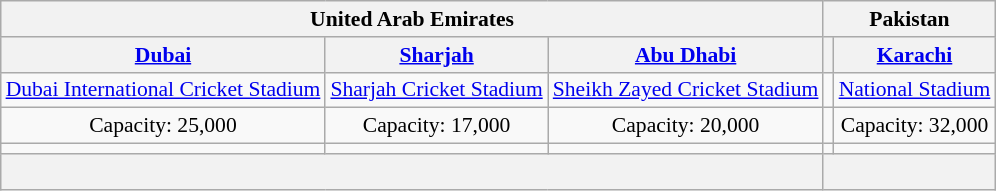<table class="wikitable" style="text-align:center; font-size:90%; margin: 1em auto;">
<tr>
<th colspan="3">United Arab Emirates</th>
<th colspan="2">Pakistan</th>
</tr>
<tr>
<th><a href='#'>Dubai</a></th>
<th><a href='#'>Sharjah</a></th>
<th><a href='#'>Abu Dhabi</a></th>
<th></th>
<th><a href='#'>Karachi</a></th>
</tr>
<tr>
<td><a href='#'>Dubai International Cricket Stadium</a></td>
<td><a href='#'>Sharjah Cricket Stadium</a></td>
<td><a href='#'>Sheikh Zayed Cricket Stadium</a></td>
<td></td>
<td><a href='#'>National Stadium</a></td>
</tr>
<tr>
<td>Capacity: 25,000</td>
<td>Capacity: 17,000</td>
<td>Capacity: 20,000</td>
<td></td>
<td>Capacity: 32,000</td>
</tr>
<tr>
<td></td>
<td></td>
<td></td>
<td></td>
<td></td>
</tr>
<tr>
<th colspan="3"><br></th>
<th colspan="2"><br></th>
</tr>
</table>
